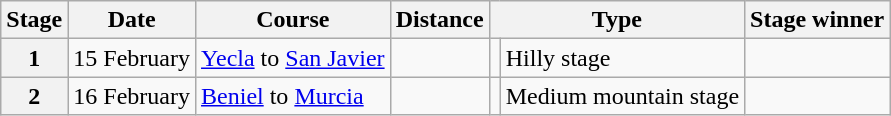<table class="wikitable">
<tr>
<th scope="col">Stage</th>
<th scope="col">Date</th>
<th scope="col">Course</th>
<th scope="col">Distance</th>
<th scope="col" colspan="2">Type</th>
<th scope="col">Stage winner</th>
</tr>
<tr>
<th scope="row" style="text-align:center;">1</th>
<td style="text-align:center;">15 February</td>
<td><a href='#'>Yecla</a> to <a href='#'>San Javier</a></td>
<td style="text-align:center;"></td>
<td></td>
<td>Hilly stage</td>
<td></td>
</tr>
<tr>
<th scope="row" style="text-align:center;">2</th>
<td style="text-align:center;">16 February</td>
<td><a href='#'>Beniel</a> to <a href='#'>Murcia</a></td>
<td style="text-align:center;"></td>
<td></td>
<td>Medium mountain stage</td>
<td></td>
</tr>
</table>
